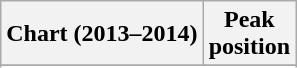<table class="wikitable sortable plainrowheaders">
<tr>
<th>Chart (2013–2014)</th>
<th>Peak<br>position</th>
</tr>
<tr>
</tr>
<tr>
</tr>
<tr>
</tr>
<tr>
</tr>
<tr>
</tr>
<tr>
</tr>
<tr>
</tr>
</table>
